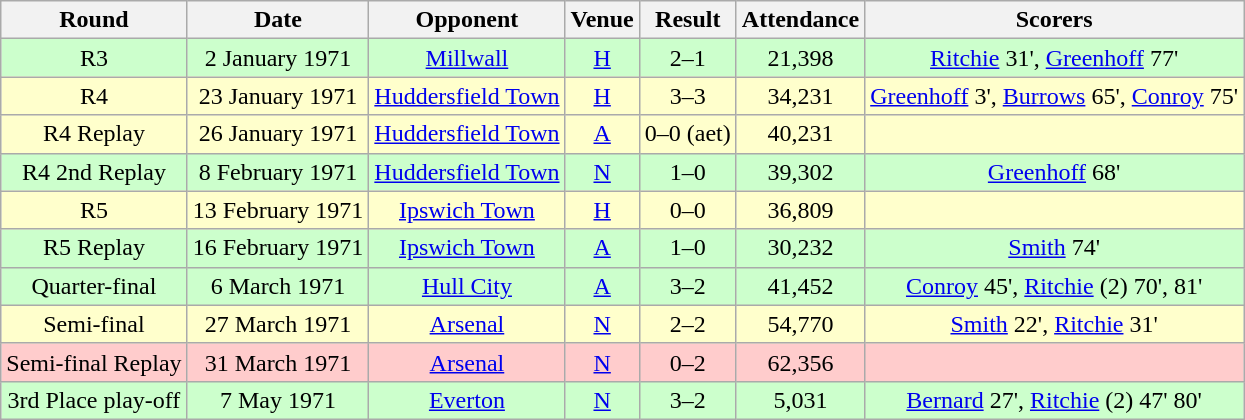<table class="wikitable" style="font-size:100%; text-align:center">
<tr>
<th>Round</th>
<th>Date</th>
<th>Opponent</th>
<th>Venue</th>
<th>Result</th>
<th>Attendance</th>
<th>Scorers</th>
</tr>
<tr style="background-color: #CCFFCC;">
<td>R3</td>
<td>2 January 1971</td>
<td><a href='#'>Millwall</a></td>
<td><a href='#'>H</a></td>
<td>2–1</td>
<td>21,398</td>
<td><a href='#'>Ritchie</a> 31', <a href='#'>Greenhoff</a> 77'</td>
</tr>
<tr style="background-color: #FFFFCC;">
<td>R4</td>
<td>23 January 1971</td>
<td><a href='#'>Huddersfield Town</a></td>
<td><a href='#'>H</a></td>
<td>3–3</td>
<td>34,231</td>
<td><a href='#'>Greenhoff</a> 3', <a href='#'>Burrows</a> 65', <a href='#'>Conroy</a> 75'</td>
</tr>
<tr style="background-color: #FFFFCC;">
<td>R4 Replay</td>
<td>26 January 1971</td>
<td><a href='#'>Huddersfield Town</a></td>
<td><a href='#'>A</a></td>
<td>0–0 (aet)</td>
<td>40,231</td>
<td></td>
</tr>
<tr style="background-color: #CCFFCC;">
<td>R4 2nd Replay</td>
<td>8 February 1971</td>
<td><a href='#'>Huddersfield Town</a></td>
<td><a href='#'>N</a></td>
<td>1–0</td>
<td>39,302</td>
<td><a href='#'>Greenhoff</a> 68'</td>
</tr>
<tr style="background-color: #FFFFCC;">
<td>R5</td>
<td>13 February 1971</td>
<td><a href='#'>Ipswich Town</a></td>
<td><a href='#'>H</a></td>
<td>0–0</td>
<td>36,809</td>
<td></td>
</tr>
<tr style="background-color: #CCFFCC;">
<td>R5 Replay</td>
<td>16 February 1971</td>
<td><a href='#'>Ipswich Town</a></td>
<td><a href='#'>A</a></td>
<td>1–0</td>
<td>30,232</td>
<td><a href='#'>Smith</a> 74'</td>
</tr>
<tr style="background-color: #CCFFCC;">
<td>Quarter-final</td>
<td>6 March 1971</td>
<td><a href='#'>Hull City</a></td>
<td><a href='#'>A</a></td>
<td>3–2</td>
<td>41,452</td>
<td><a href='#'>Conroy</a> 45', <a href='#'>Ritchie</a> (2) 70', 81'</td>
</tr>
<tr style="background-color: #FFFFCC;">
<td>Semi-final</td>
<td>27 March 1971</td>
<td><a href='#'>Arsenal</a></td>
<td><a href='#'>N</a></td>
<td>2–2</td>
<td>54,770</td>
<td><a href='#'>Smith</a> 22', <a href='#'>Ritchie</a> 31'</td>
</tr>
<tr style="background-color: #FFCCCC;">
<td>Semi-final Replay</td>
<td>31 March 1971</td>
<td><a href='#'>Arsenal</a></td>
<td><a href='#'>N</a></td>
<td>0–2</td>
<td>62,356</td>
<td></td>
</tr>
<tr style="background-color: #CCFFCC;">
<td>3rd Place play-off</td>
<td>7 May 1971</td>
<td><a href='#'>Everton</a></td>
<td><a href='#'>N</a></td>
<td>3–2</td>
<td>5,031</td>
<td><a href='#'>Bernard</a> 27', <a href='#'>Ritchie</a> (2) 47' 80'</td>
</tr>
</table>
